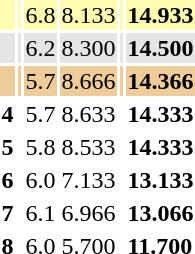<table>
<tr style="background:#fffcaf">
<th scope=row></th>
<td style="text-align:left"></td>
<td>6.8</td>
<td>8.133</td>
<td></td>
<td><strong>14.933</strong></td>
</tr>
<tr style="background:#e5e5e5">
<th scope=row></th>
<td style="text-align:left"></td>
<td>6.2</td>
<td>8.300</td>
<td></td>
<td><strong>14.500</strong></td>
</tr>
<tr style="background:#ec9">
<th scope=row></th>
<td style="text-align:left"></td>
<td>5.7</td>
<td>8.666</td>
<td></td>
<td><strong>14.366</strong></td>
</tr>
<tr>
<th scope=row>4</th>
<td style="text-align:left"></td>
<td>5.7</td>
<td>8.633</td>
<td></td>
<td><strong>14.333</strong></td>
</tr>
<tr>
<th scope=row>5</th>
<td style="text-align:left"></td>
<td>5.8</td>
<td>8.533</td>
<td></td>
<td><strong>14.333</strong></td>
</tr>
<tr>
<th scope=row>6</th>
<td style="text-align:left"></td>
<td>6.0</td>
<td>7.133</td>
<td></td>
<td><strong>13.133</strong></td>
</tr>
<tr>
<th scope=row>7</th>
<td style="text-align:left"></td>
<td>6.1</td>
<td>6.966</td>
<td></td>
<td><strong>13.066</strong></td>
</tr>
<tr>
<th scope=row>8</th>
<td style="text-align:left"></td>
<td>6.0</td>
<td>5.700</td>
<td></td>
<td><strong>11.700</strong></td>
</tr>
</table>
